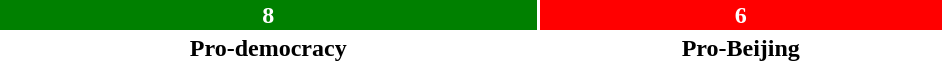<table style="width:50%; text-align:center;">
<tr style="color:white;">
<td style="background:green; width:57.14%;"><strong>8</strong></td>
<td style="background:red; width:42.86%;"><strong>6</strong></td>
</tr>
<tr>
<td><span><strong>Pro-democracy</strong></span></td>
<td><span><strong>Pro-Beijing</strong></span></td>
</tr>
</table>
